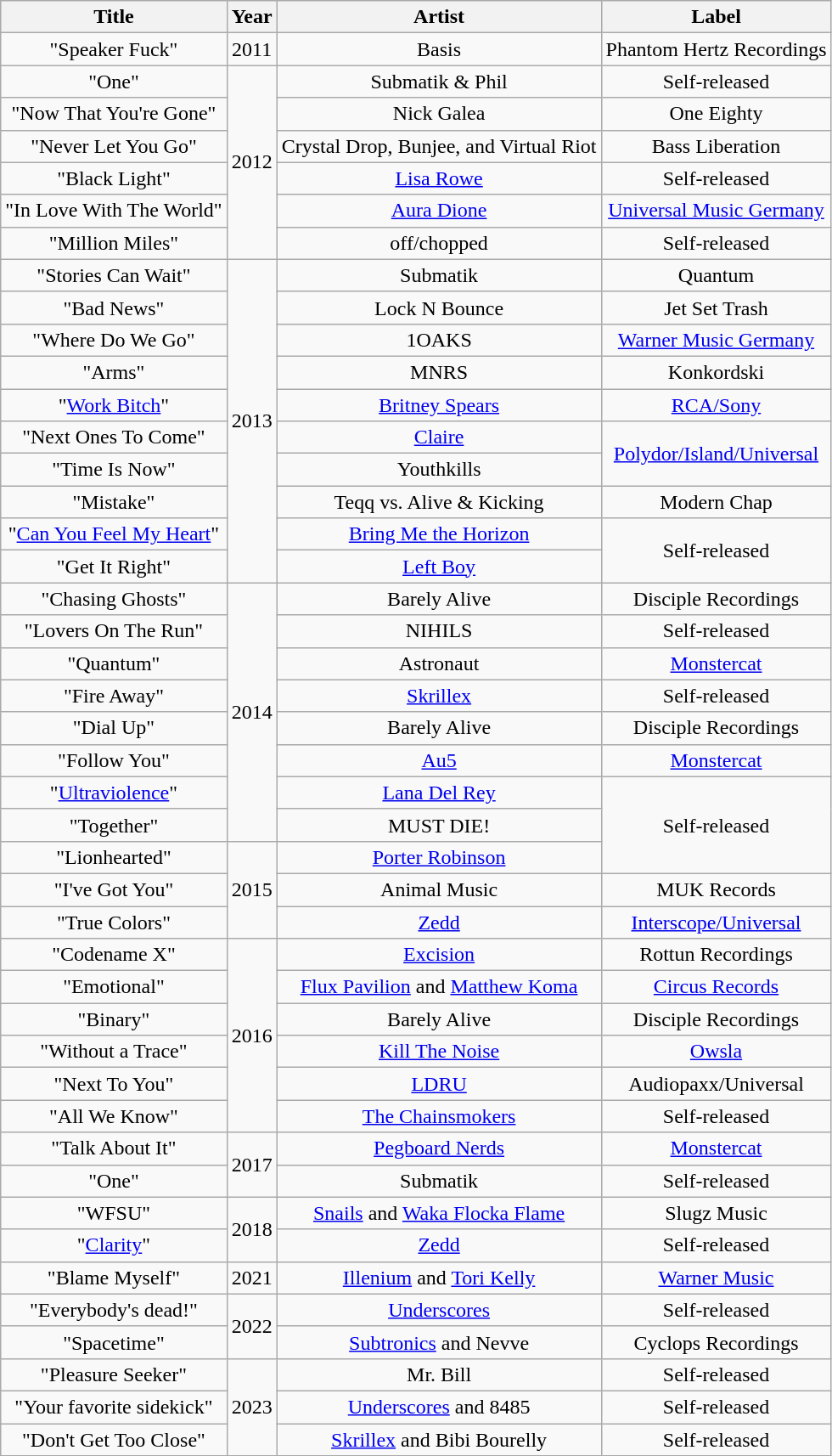<table class="wikitable plainrowheaders" style="text-align:center;">
<tr>
<th scope="col">Title</th>
<th scope="col">Year</th>
<th scope="col">Artist</th>
<th scope="col">Label</th>
</tr>
<tr>
<td>"Speaker Fuck"</td>
<td>2011</td>
<td>Basis</td>
<td>Phantom Hertz Recordings</td>
</tr>
<tr>
<td>"One" </td>
<td rowspan="6">2012</td>
<td>Submatik & Phil</td>
<td>Self-released</td>
</tr>
<tr>
<td>"Now That You're Gone"</td>
<td>Nick Galea</td>
<td>One Eighty</td>
</tr>
<tr>
<td>"Never Let You Go"</td>
<td>Crystal Drop, Bunjee, and Virtual Riot</td>
<td>Bass Liberation</td>
</tr>
<tr>
<td>"Black Light"</td>
<td><a href='#'>Lisa Rowe</a></td>
<td>Self-released</td>
</tr>
<tr>
<td>"In Love With The World"</td>
<td><a href='#'>Aura Dione</a></td>
<td><a href='#'>Universal Music Germany</a></td>
</tr>
<tr>
<td>"Million Miles"</td>
<td>off/chopped</td>
<td>Self-released</td>
</tr>
<tr>
<td>"Stories Can Wait"</td>
<td rowspan="10">2013</td>
<td>Submatik</td>
<td>Quantum</td>
</tr>
<tr>
<td>"Bad News"</td>
<td>Lock N Bounce</td>
<td>Jet Set Trash</td>
</tr>
<tr>
<td>"Where Do We Go"</td>
<td>1OAKS</td>
<td><a href='#'>Warner Music Germany</a></td>
</tr>
<tr>
<td>"Arms"</td>
<td>MNRS</td>
<td>Konkordski</td>
</tr>
<tr>
<td>"<a href='#'>Work Bitch</a>"</td>
<td><a href='#'>Britney Spears</a></td>
<td><a href='#'>RCA/Sony</a></td>
</tr>
<tr>
<td>"Next Ones To Come"</td>
<td><a href='#'>Claire</a></td>
<td rowspan="2"><a href='#'>Polydor/Island/Universal</a></td>
</tr>
<tr>
<td>"Time Is Now"</td>
<td>Youthkills</td>
</tr>
<tr>
<td>"Mistake"</td>
<td>Teqq vs. Alive & Kicking</td>
<td>Modern Chap</td>
</tr>
<tr>
<td>"<a href='#'>Can You Feel My Heart</a>"</td>
<td><a href='#'>Bring Me the Horizon</a></td>
<td rowspan="2">Self-released</td>
</tr>
<tr>
<td>"Get It Right"</td>
<td><a href='#'>Left Boy</a></td>
</tr>
<tr>
<td>"Chasing Ghosts" </td>
<td rowspan="8">2014</td>
<td>Barely Alive</td>
<td>Disciple Recordings</td>
</tr>
<tr>
<td>"Lovers On The Run"</td>
<td>NIHILS</td>
<td>Self-released</td>
</tr>
<tr>
<td>"Quantum"</td>
<td>Astronaut</td>
<td><a href='#'>Monstercat</a></td>
</tr>
<tr>
<td>"Fire Away"</td>
<td><a href='#'>Skrillex</a></td>
<td>Self-released</td>
</tr>
<tr>
<td>"Dial Up"</td>
<td>Barely Alive</td>
<td>Disciple Recordings</td>
</tr>
<tr>
<td>"Follow You"</td>
<td><a href='#'>Au5</a></td>
<td><a href='#'>Monstercat</a></td>
</tr>
<tr>
<td>"<a href='#'>Ultraviolence</a>"</td>
<td><a href='#'>Lana Del Rey</a></td>
<td rowspan="3">Self-released</td>
</tr>
<tr>
<td>"Together"</td>
<td>MUST DIE!</td>
</tr>
<tr>
<td>"Lionhearted"</td>
<td rowspan="3">2015</td>
<td><a href='#'>Porter Robinson</a></td>
</tr>
<tr>
<td>"I've Got You"</td>
<td>Animal Music</td>
<td>MUK Records</td>
</tr>
<tr>
<td>"True Colors"</td>
<td><a href='#'>Zedd</a></td>
<td><a href='#'>Interscope/Universal</a></td>
</tr>
<tr>
<td>"Codename X"</td>
<td rowspan="6">2016</td>
<td><a href='#'>Excision</a></td>
<td>Rottun Recordings</td>
</tr>
<tr>
<td>"Emotional"</td>
<td><a href='#'>Flux Pavilion</a> and <a href='#'>Matthew Koma</a></td>
<td><a href='#'>Circus Records</a></td>
</tr>
<tr>
<td>"Binary" </td>
<td>Barely Alive</td>
<td>Disciple Recordings</td>
</tr>
<tr>
<td>"Without a Trace" </td>
<td><a href='#'>Kill The Noise</a></td>
<td><a href='#'>Owsla</a></td>
</tr>
<tr>
<td>"Next To You" </td>
<td><a href='#'>LDRU</a></td>
<td>Audiopaxx/Universal</td>
</tr>
<tr>
<td>"All We Know" </td>
<td><a href='#'>The Chainsmokers</a></td>
<td>Self-released</td>
</tr>
<tr>
<td>"Talk About It" </td>
<td rowspan="2">2017</td>
<td><a href='#'>Pegboard Nerds</a></td>
<td><a href='#'>Monstercat</a></td>
</tr>
<tr>
<td>"One" </td>
<td>Submatik</td>
<td>Self-released</td>
</tr>
<tr>
<td>"WFSU" </td>
<td rowspan="2">2018</td>
<td><a href='#'>Snails</a> and <a href='#'>Waka Flocka Flame</a></td>
<td>Slugz Music</td>
</tr>
<tr>
<td>"<a href='#'>Clarity</a>" </td>
<td><a href='#'>Zedd</a></td>
<td>Self-released</td>
</tr>
<tr>
<td>"Blame Myself" </td>
<td>2021</td>
<td><a href='#'>Illenium</a> and <a href='#'>Tori Kelly</a></td>
<td><a href='#'>Warner Music</a></td>
</tr>
<tr>
<td>"Everybody's dead!"</td>
<td rowspan="2">2022</td>
<td><a href='#'>Underscores</a></td>
<td>Self-released</td>
</tr>
<tr>
<td>"Spacetime"</td>
<td><a href='#'>Subtronics</a> and Nevve</td>
<td>Cyclops Recordings</td>
</tr>
<tr>
<td>"Pleasure Seeker"</td>
<td rowspan="3">2023</td>
<td>Mr. Bill</td>
<td>Self-released</td>
</tr>
<tr>
<td>"Your favorite sidekick"</td>
<td><a href='#'>Underscores</a> and 8485</td>
<td>Self-released</td>
</tr>
<tr>
<td>"Don't Get Too Close"</td>
<td><a href='#'>Skrillex</a> and Bibi Bourelly</td>
<td>Self-released</td>
</tr>
</table>
